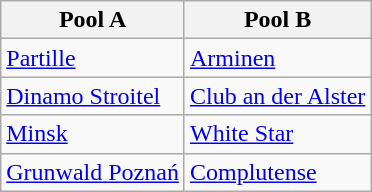<table class="wikitable">
<tr>
<th>Pool A</th>
<th>Pool B</th>
</tr>
<tr>
<td> <a href='#'>Partille</a></td>
<td> <a href='#'>Arminen</a></td>
</tr>
<tr>
<td> <a href='#'>Dinamo Stroitel</a></td>
<td> <a href='#'>Club an der Alster</a></td>
</tr>
<tr>
<td> <a href='#'>Minsk</a></td>
<td> <a href='#'>White Star</a></td>
</tr>
<tr>
<td> <a href='#'>Grunwald Poznań</a></td>
<td> <a href='#'>Complutense</a></td>
</tr>
</table>
